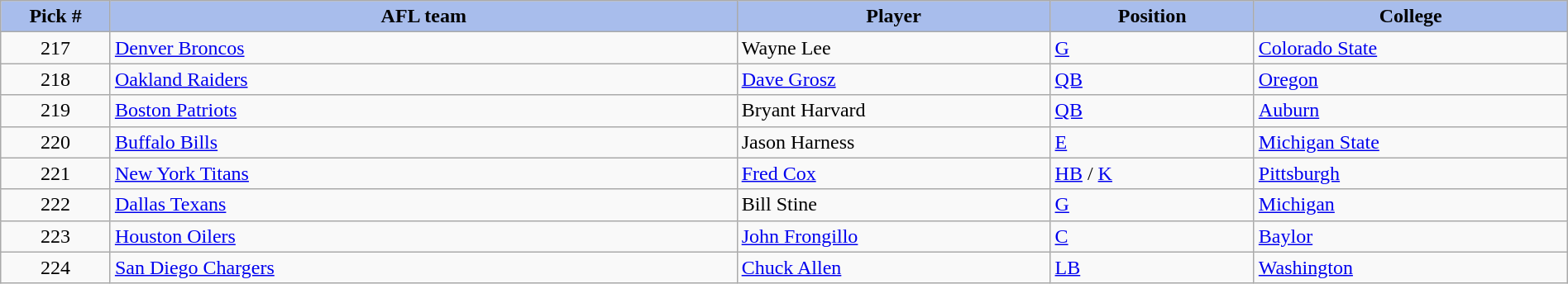<table class="wikitable sortable sortable" style="width: 100%">
<tr>
<th style="background:#A8BDEC;" width=7%>Pick #</th>
<th width=40% style="background:#A8BDEC;">AFL team</th>
<th width=20% style="background:#A8BDEC;">Player</th>
<th width=13% style="background:#A8BDEC;">Position</th>
<th style="background:#A8BDEC;">College</th>
</tr>
<tr>
<td align="center">217</td>
<td><a href='#'>Denver Broncos</a></td>
<td>Wayne Lee</td>
<td><a href='#'>G</a></td>
<td><a href='#'>Colorado State</a></td>
</tr>
<tr>
<td align="center">218</td>
<td><a href='#'>Oakland Raiders</a></td>
<td><a href='#'>Dave Grosz</a></td>
<td><a href='#'>QB</a></td>
<td><a href='#'>Oregon</a></td>
</tr>
<tr>
<td align="center">219</td>
<td><a href='#'>Boston Patriots</a></td>
<td>Bryant Harvard</td>
<td><a href='#'>QB</a></td>
<td><a href='#'>Auburn</a></td>
</tr>
<tr>
<td align="center">220</td>
<td><a href='#'>Buffalo Bills</a></td>
<td>Jason Harness</td>
<td><a href='#'>E</a></td>
<td><a href='#'>Michigan State</a></td>
</tr>
<tr>
<td align="center">221</td>
<td><a href='#'>New York Titans</a></td>
<td><a href='#'>Fred Cox</a></td>
<td><a href='#'>HB</a> / <a href='#'>K</a></td>
<td><a href='#'>Pittsburgh</a></td>
</tr>
<tr>
<td align="center">222</td>
<td><a href='#'>Dallas Texans</a></td>
<td>Bill Stine</td>
<td><a href='#'>G</a></td>
<td><a href='#'>Michigan</a></td>
</tr>
<tr>
<td align="center">223</td>
<td><a href='#'>Houston Oilers</a></td>
<td><a href='#'>John Frongillo</a></td>
<td><a href='#'>C</a></td>
<td><a href='#'>Baylor</a></td>
</tr>
<tr>
<td align="center">224</td>
<td><a href='#'>San Diego Chargers</a></td>
<td><a href='#'>Chuck Allen</a></td>
<td><a href='#'>LB</a></td>
<td><a href='#'>Washington</a></td>
</tr>
</table>
